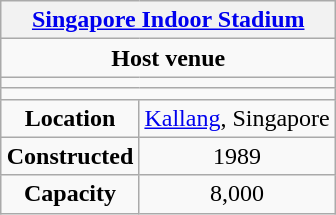<table class=wikitable align=right style=text-align:center>
<tr>
<th colspan=2><a href='#'>Singapore Indoor Stadium</a></th>
</tr>
<tr>
<td colspan=2><strong>Host venue</strong></td>
</tr>
<tr>
<td colspan=2></td>
</tr>
<tr>
<td colspan=2></td>
</tr>
<tr>
<td><strong>Location</strong></td>
<td><a href='#'>Kallang</a>, Singapore</td>
</tr>
<tr>
<td><strong>Constructed</strong></td>
<td>1989</td>
</tr>
<tr>
<td><strong>Capacity</strong></td>
<td>8,000</td>
</tr>
</table>
